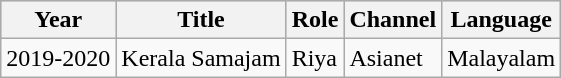<table class="wikitable">
<tr style="background:#ccc; text-align:center;">
<th>Year</th>
<th>Title</th>
<th>Role</th>
<th>Channel</th>
<th>Language</th>
</tr>
<tr>
<td>2019-2020</td>
<td>Kerala Samajam</td>
<td>Riya</td>
<td>Asianet</td>
<td>Malayalam</td>
</tr>
</table>
